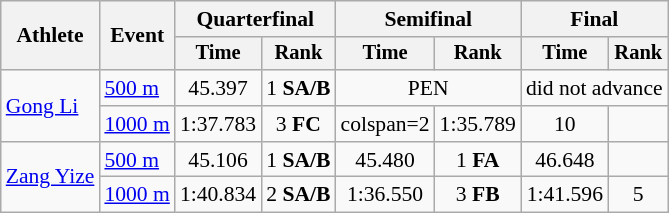<table class="wikitable" style="font-size:90%">
<tr>
<th rowspan=2>Athlete</th>
<th rowspan=2>Event</th>
<th colspan=2>Quarterfinal</th>
<th colspan=2>Semifinal</th>
<th colspan=2>Final</th>
</tr>
<tr style="font-size:95%">
<th>Time</th>
<th>Rank</th>
<th>Time</th>
<th>Rank</th>
<th>Time</th>
<th>Rank</th>
</tr>
<tr align=center>
<td align=left rowspan=2><a href='#'>Gong Li</a></td>
<td align=left><a href='#'>500 m</a></td>
<td>45.397</td>
<td>1 <strong>SA/B</strong></td>
<td colspan=2>PEN</td>
<td colspan=2>did not advance</td>
</tr>
<tr align=center>
<td align=left><a href='#'>1000 m</a></td>
<td>1:37.783</td>
<td>3 <strong>FC</strong></td>
<td>colspan=2 </td>
<td>1:35.789</td>
<td>10</td>
</tr>
<tr align=center>
<td align=left rowspan=2><a href='#'>Zang Yize</a></td>
<td align=left><a href='#'>500 m</a></td>
<td>45.106</td>
<td>1 <strong>SA/B</strong></td>
<td>45.480</td>
<td>1 <strong>FA</strong></td>
<td>46.648</td>
<td></td>
</tr>
<tr align=center>
<td align=left><a href='#'>1000 m</a></td>
<td>1:40.834</td>
<td>2 <strong>SA/B</strong></td>
<td>1:36.550</td>
<td>3 <strong>FB</strong></td>
<td>1:41.596</td>
<td>5</td>
</tr>
</table>
